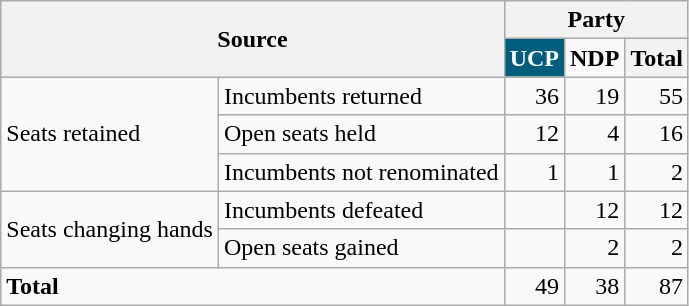<table class="wikitable" style="text-align:right;">
<tr>
<th colspan="2" rowspan="2">Source</th>
<th colspan="3">Party</th>
</tr>
<tr>
<td style="background: #005d7c; color: white" align="center"><strong>UCP</strong></td>
<td><strong>NDP</strong></td>
<th>Total</th>
</tr>
<tr>
<td rowspan="3" style="text-align:left;">Seats retained</td>
<td style="text-align:left;">Incumbents returned</td>
<td>36</td>
<td>19</td>
<td>55</td>
</tr>
<tr>
<td style="text-align:left;">Open seats held</td>
<td>12</td>
<td>4</td>
<td>16</td>
</tr>
<tr>
<td style="text-align:left;">Incumbents not renominated</td>
<td>1</td>
<td>1</td>
<td>2</td>
</tr>
<tr>
<td rowspan="2" style="text-align:left;">Seats changing hands</td>
<td style="text-align:left;">Incumbents defeated</td>
<td></td>
<td>12</td>
<td>12</td>
</tr>
<tr>
<td style="text-align:left;">Open seats gained</td>
<td></td>
<td>2</td>
<td>2</td>
</tr>
<tr>
<td colspan="2" style="text-align:left;"><strong>Total</strong></td>
<td>49</td>
<td>38</td>
<td>87</td>
</tr>
</table>
